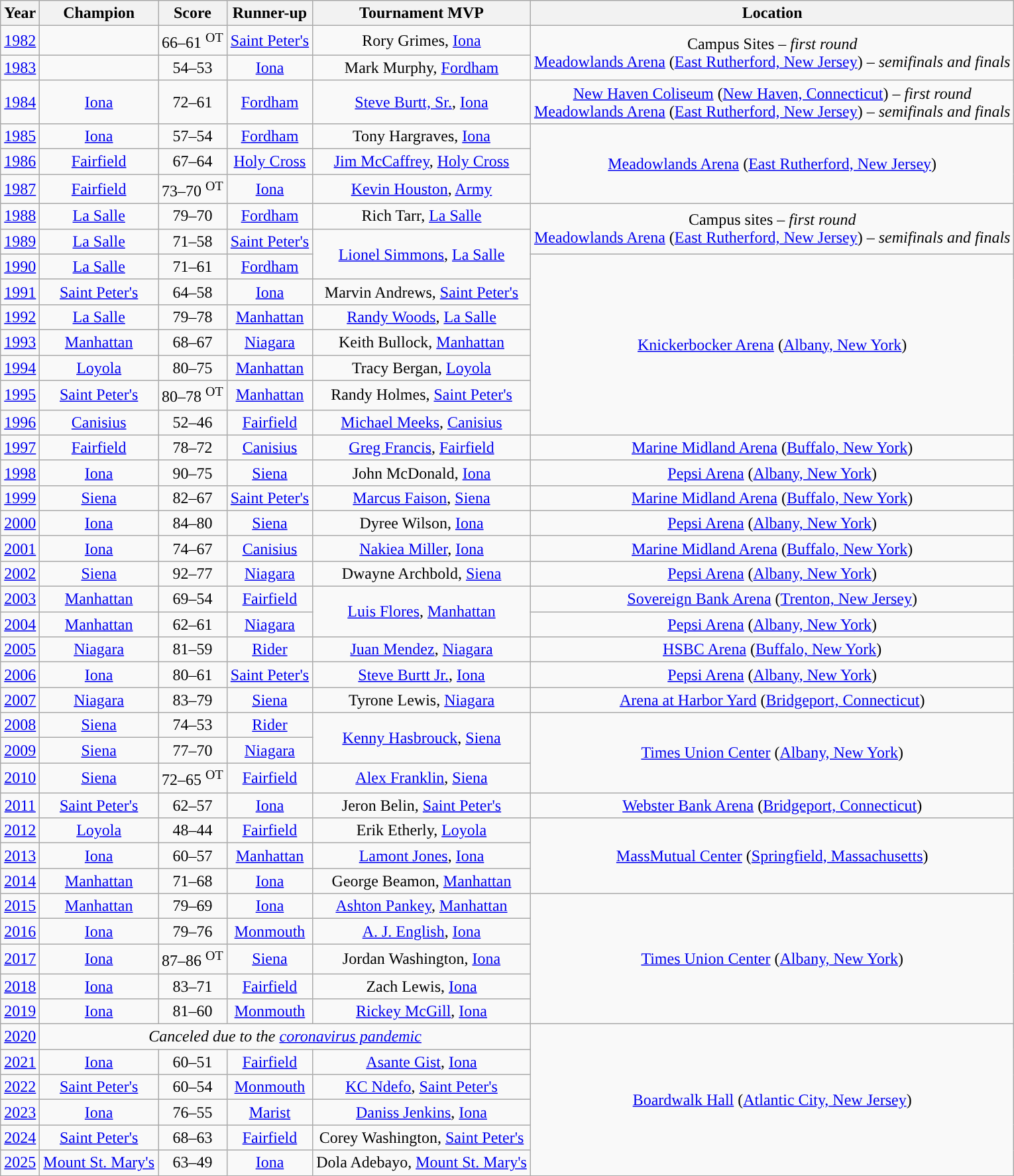<table class="wikitable sortable" style="text-align:center">
<tr>
<th width=px>Year</th>
<th width=px>Champion</th>
<th width=px>Score</th>
<th width=px>Runner-up</th>
<th width=px>Tournament MVP</th>
<th width=px>Location</th>
</tr>
<tr>
<td><a href='#'>1982</a></td>
<td></td>
<td>66–61 <sup>OT</sup></td>
<td><a href='#'>Saint Peter's</a></td>
<td>Rory Grimes, <a href='#'>Iona</a></td>
<td rowspan=2>Campus Sites – <em>first round</em><br><a href='#'>Meadowlands Arena</a> (<a href='#'>East Rutherford, New Jersey</a>) – <em>semifinals and finals</em></td>
</tr>
<tr>
<td><a href='#'>1983</a></td>
<td></td>
<td>54–53</td>
<td><a href='#'>Iona</a></td>
<td>Mark Murphy, <a href='#'>Fordham</a></td>
</tr>
<tr>
<td><a href='#'>1984</a></td>
<td><a href='#'>Iona</a></td>
<td>72–61</td>
<td><a href='#'>Fordham</a></td>
<td><a href='#'>Steve Burtt, Sr.</a>, <a href='#'>Iona</a></td>
<td><a href='#'>New Haven Coliseum</a> (<a href='#'>New Haven, Connecticut</a>) – <em>first round</em><br><a href='#'>Meadowlands Arena</a> (<a href='#'>East Rutherford, New Jersey</a>) – <em>semifinals and finals</em></td>
</tr>
<tr>
<td><a href='#'>1985</a></td>
<td><a href='#'>Iona</a></td>
<td>57–54</td>
<td><a href='#'>Fordham</a></td>
<td>Tony Hargraves, <a href='#'>Iona</a></td>
<td rowspan=3><a href='#'>Meadowlands Arena</a> (<a href='#'>East Rutherford, New Jersey</a>)</td>
</tr>
<tr>
<td><a href='#'>1986</a></td>
<td><a href='#'>Fairfield</a></td>
<td>67–64</td>
<td><a href='#'>Holy Cross</a></td>
<td><a href='#'>Jim McCaffrey</a>, <a href='#'>Holy Cross</a></td>
</tr>
<tr>
<td><a href='#'>1987</a></td>
<td><a href='#'>Fairfield</a></td>
<td>73–70 <sup>OT</sup></td>
<td><a href='#'>Iona</a></td>
<td><a href='#'>Kevin Houston</a>, <a href='#'>Army</a></td>
</tr>
<tr>
<td><a href='#'>1988</a></td>
<td><a href='#'>La Salle</a></td>
<td>79–70</td>
<td><a href='#'>Fordham</a></td>
<td>Rich Tarr, <a href='#'>La Salle</a></td>
<td rowspan=2>Campus sites – <em>first round</em><br><a href='#'>Meadowlands Arena</a> (<a href='#'>East Rutherford, New Jersey</a>) – <em>semifinals and finals</em></td>
</tr>
<tr>
<td><a href='#'>1989</a></td>
<td><a href='#'>La Salle</a></td>
<td>71–58</td>
<td><a href='#'>Saint Peter's</a></td>
<td rowspan=2><a href='#'>Lionel Simmons</a>, <a href='#'>La Salle</a></td>
</tr>
<tr>
<td><a href='#'>1990</a></td>
<td><a href='#'>La Salle</a></td>
<td>71–61</td>
<td><a href='#'>Fordham</a></td>
<td rowspan=7><a href='#'>Knickerbocker Arena</a> (<a href='#'>Albany, New York</a>)</td>
</tr>
<tr>
<td><a href='#'>1991</a></td>
<td><a href='#'>Saint Peter's</a></td>
<td>64–58</td>
<td><a href='#'>Iona</a></td>
<td>Marvin Andrews, <a href='#'>Saint Peter's</a></td>
</tr>
<tr>
<td><a href='#'>1992</a></td>
<td><a href='#'>La Salle</a></td>
<td>79–78</td>
<td><a href='#'>Manhattan</a></td>
<td><a href='#'>Randy Woods</a>, <a href='#'>La Salle</a></td>
</tr>
<tr>
<td><a href='#'>1993</a></td>
<td><a href='#'>Manhattan</a></td>
<td>68–67</td>
<td><a href='#'>Niagara</a></td>
<td>Keith Bullock, <a href='#'>Manhattan</a></td>
</tr>
<tr>
<td><a href='#'>1994</a></td>
<td><a href='#'>Loyola</a></td>
<td>80–75</td>
<td><a href='#'>Manhattan</a></td>
<td>Tracy Bergan, <a href='#'>Loyola</a></td>
</tr>
<tr>
<td><a href='#'>1995</a></td>
<td><a href='#'>Saint Peter's</a></td>
<td>80–78 <sup>OT</sup></td>
<td><a href='#'>Manhattan</a></td>
<td>Randy Holmes, <a href='#'>Saint Peter's</a></td>
</tr>
<tr>
<td><a href='#'>1996</a></td>
<td><a href='#'>Canisius</a></td>
<td>52–46</td>
<td><a href='#'>Fairfield</a></td>
<td><a href='#'>Michael Meeks</a>, <a href='#'>Canisius</a></td>
</tr>
<tr>
<td><a href='#'>1997</a></td>
<td><a href='#'>Fairfield</a></td>
<td>78–72</td>
<td><a href='#'>Canisius</a></td>
<td><a href='#'>Greg Francis</a>, <a href='#'>Fairfield</a></td>
<td><a href='#'>Marine Midland Arena</a> (<a href='#'>Buffalo, New York</a>)</td>
</tr>
<tr>
<td><a href='#'>1998</a></td>
<td><a href='#'>Iona</a></td>
<td>90–75</td>
<td><a href='#'>Siena</a></td>
<td>John McDonald, <a href='#'>Iona</a></td>
<td><a href='#'>Pepsi Arena</a> (<a href='#'>Albany, New York</a>)</td>
</tr>
<tr>
<td><a href='#'>1999</a></td>
<td><a href='#'>Siena</a></td>
<td>82–67</td>
<td><a href='#'>Saint Peter's</a></td>
<td><a href='#'>Marcus Faison</a>, <a href='#'>Siena</a></td>
<td><a href='#'>Marine Midland Arena</a> (<a href='#'>Buffalo, New York</a>)</td>
</tr>
<tr>
<td><a href='#'>2000</a></td>
<td><a href='#'>Iona</a></td>
<td>84–80</td>
<td><a href='#'>Siena</a></td>
<td>Dyree Wilson, <a href='#'>Iona</a></td>
<td><a href='#'>Pepsi Arena</a> (<a href='#'>Albany, New York</a>)</td>
</tr>
<tr>
<td><a href='#'>2001</a></td>
<td><a href='#'>Iona</a></td>
<td>74–67</td>
<td><a href='#'>Canisius</a></td>
<td><a href='#'>Nakiea Miller</a>, <a href='#'>Iona</a></td>
<td><a href='#'>Marine Midland Arena</a> (<a href='#'>Buffalo, New York</a>)</td>
</tr>
<tr>
<td><a href='#'>2002</a></td>
<td><a href='#'>Siena</a></td>
<td>92–77</td>
<td><a href='#'>Niagara</a></td>
<td>Dwayne Archbold, <a href='#'>Siena</a></td>
<td><a href='#'>Pepsi Arena</a> (<a href='#'>Albany, New York</a>)</td>
</tr>
<tr>
<td><a href='#'>2003</a></td>
<td><a href='#'>Manhattan</a></td>
<td>69–54</td>
<td><a href='#'>Fairfield</a></td>
<td rowspan=2><a href='#'>Luis Flores</a>, <a href='#'>Manhattan</a></td>
<td><a href='#'>Sovereign Bank Arena</a> (<a href='#'>Trenton, New Jersey</a>)</td>
</tr>
<tr>
<td><a href='#'>2004</a></td>
<td><a href='#'>Manhattan</a></td>
<td>62–61</td>
<td><a href='#'>Niagara</a></td>
<td><a href='#'>Pepsi Arena</a> (<a href='#'>Albany, New York</a>)</td>
</tr>
<tr>
<td><a href='#'>2005</a></td>
<td><a href='#'>Niagara</a></td>
<td>81–59</td>
<td><a href='#'>Rider</a></td>
<td><a href='#'>Juan Mendez</a>, <a href='#'>Niagara</a></td>
<td><a href='#'>HSBC Arena</a> (<a href='#'>Buffalo, New York</a>)</td>
</tr>
<tr>
<td><a href='#'>2006</a></td>
<td><a href='#'>Iona</a></td>
<td>80–61</td>
<td><a href='#'>Saint Peter's</a></td>
<td><a href='#'>Steve Burtt Jr.</a>, <a href='#'>Iona</a></td>
<td><a href='#'>Pepsi Arena</a> (<a href='#'>Albany, New York</a>)</td>
</tr>
<tr>
<td><a href='#'>2007</a></td>
<td><a href='#'>Niagara</a></td>
<td>83–79</td>
<td><a href='#'>Siena</a></td>
<td>Tyrone Lewis, <a href='#'>Niagara</a></td>
<td><a href='#'>Arena at Harbor Yard</a> (<a href='#'>Bridgeport, Connecticut</a>)</td>
</tr>
<tr>
<td><a href='#'>2008</a></td>
<td><a href='#'>Siena</a></td>
<td>74–53</td>
<td><a href='#'>Rider</a></td>
<td rowspan=2><a href='#'>Kenny Hasbrouck</a>, <a href='#'>Siena</a></td>
<td rowspan=3><a href='#'>Times Union Center</a> (<a href='#'>Albany, New York</a>)</td>
</tr>
<tr>
<td><a href='#'>2009</a></td>
<td><a href='#'>Siena</a></td>
<td>77–70</td>
<td><a href='#'>Niagara</a></td>
</tr>
<tr>
<td><a href='#'>2010</a></td>
<td><a href='#'>Siena</a></td>
<td>72–65 <sup>OT</sup></td>
<td><a href='#'>Fairfield</a></td>
<td><a href='#'>Alex Franklin</a>, <a href='#'>Siena</a></td>
</tr>
<tr>
<td><a href='#'>2011</a></td>
<td><a href='#'>Saint Peter's</a></td>
<td>62–57</td>
<td><a href='#'>Iona</a></td>
<td>Jeron Belin, <a href='#'>Saint Peter's</a></td>
<td><a href='#'>Webster Bank Arena</a> (<a href='#'>Bridgeport, Connecticut</a>)</td>
</tr>
<tr>
<td><a href='#'>2012</a></td>
<td><a href='#'>Loyola</a></td>
<td>48–44</td>
<td><a href='#'>Fairfield</a></td>
<td>Erik Etherly, <a href='#'>Loyola</a></td>
<td rowspan=3><a href='#'>MassMutual Center</a> (<a href='#'>Springfield, Massachusetts</a>)</td>
</tr>
<tr>
<td><a href='#'>2013</a></td>
<td><a href='#'>Iona</a></td>
<td>60–57</td>
<td><a href='#'>Manhattan</a></td>
<td><a href='#'>Lamont Jones</a>, <a href='#'>Iona</a></td>
</tr>
<tr>
<td><a href='#'>2014</a></td>
<td><a href='#'>Manhattan</a></td>
<td>71–68</td>
<td><a href='#'>Iona</a></td>
<td>George Beamon, <a href='#'>Manhattan</a></td>
</tr>
<tr>
<td><a href='#'>2015</a></td>
<td><a href='#'>Manhattan</a></td>
<td>79–69</td>
<td><a href='#'>Iona</a></td>
<td><a href='#'>Ashton Pankey</a>, <a href='#'>Manhattan</a></td>
<td rowspan=5><a href='#'>Times Union Center</a> (<a href='#'>Albany, New York</a>)</td>
</tr>
<tr>
<td><a href='#'>2016</a></td>
<td><a href='#'>Iona</a></td>
<td>79–76</td>
<td><a href='#'>Monmouth</a></td>
<td><a href='#'>A. J. English</a>, <a href='#'>Iona</a></td>
</tr>
<tr>
<td><a href='#'>2017</a></td>
<td><a href='#'>Iona</a></td>
<td>87–86 <sup>OT</sup></td>
<td><a href='#'>Siena</a></td>
<td>Jordan Washington, <a href='#'>Iona</a></td>
</tr>
<tr>
<td><a href='#'>2018</a></td>
<td><a href='#'>Iona</a></td>
<td>83–71</td>
<td><a href='#'>Fairfield</a></td>
<td>Zach Lewis, <a href='#'>Iona</a></td>
</tr>
<tr>
<td><a href='#'>2019</a></td>
<td><a href='#'>Iona</a></td>
<td>81–60</td>
<td><a href='#'>Monmouth</a></td>
<td><a href='#'>Rickey McGill</a>, <a href='#'>Iona</a></td>
</tr>
<tr>
<td><a href='#'>2020</a></td>
<td colspan=4><em>Canceled due to the <a href='#'>coronavirus pandemic</a></em></td>
<td rowspan=6><a href='#'>Boardwalk Hall</a> (<a href='#'>Atlantic City, New Jersey</a>)</td>
</tr>
<tr>
<td><a href='#'>2021</a></td>
<td><a href='#'>Iona</a></td>
<td>60–51</td>
<td><a href='#'>Fairfield</a></td>
<td><a href='#'>Asante Gist</a>, <a href='#'>Iona</a></td>
</tr>
<tr>
<td><a href='#'>2022</a></td>
<td><a href='#'>Saint Peter's</a></td>
<td>60–54</td>
<td><a href='#'>Monmouth</a></td>
<td><a href='#'>KC Ndefo</a>, <a href='#'>Saint Peter's</a></td>
</tr>
<tr>
<td><a href='#'>2023</a></td>
<td><a href='#'>Iona</a></td>
<td>76–55</td>
<td><a href='#'>Marist</a></td>
<td><a href='#'>Daniss Jenkins</a>, <a href='#'>Iona</a></td>
</tr>
<tr>
<td><a href='#'>2024</a></td>
<td><a href='#'>Saint Peter's</a></td>
<td>68–63</td>
<td><a href='#'>Fairfield</a></td>
<td>Corey Washington, <a href='#'>Saint Peter's</a></td>
</tr>
<tr>
<td><a href='#'>2025</a></td>
<td><a href='#'>Mount St. Mary's</a></td>
<td>63–49</td>
<td><a href='#'>Iona</a></td>
<td>Dola Adebayo, <a href='#'>Mount St. Mary's</a></td>
</tr>
</table>
